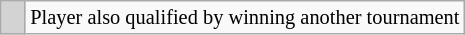<table class="wikitable" span=50 style="font-size:85%">
<tr>
<td style="background:lightgrey": #cfc;" width=10></td>
<td>Player also qualified by winning another tournament</td>
</tr>
</table>
